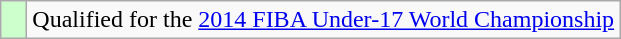<table class="wikitable">
<tr>
<td width=10px bgcolor="#ccffcc"></td>
<td>Qualified for the <a href='#'>2014 FIBA Under-17 World Championship</a></td>
</tr>
</table>
